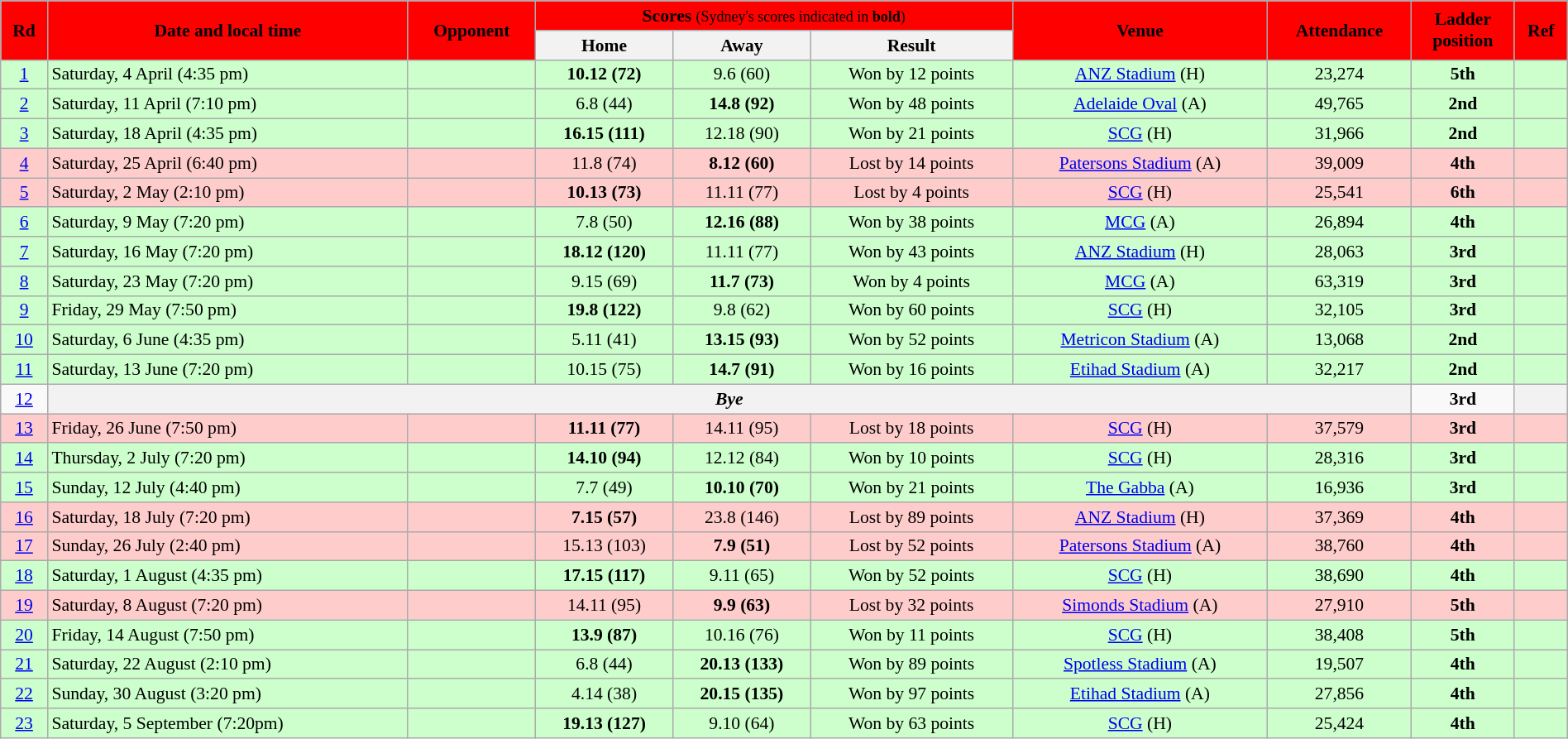<table class="wikitable" style="font-size:90%; text-align:center; width: 100%; margin-left: auto; margin-right: auto;">
<tr style="background:#FF0000;">
<td rowspan=2><span><strong>Rd</strong></span></td>
<td rowspan=2><span><strong>Date and local time</strong></span></td>
<td rowspan=2><span><strong>Opponent</strong></span></td>
<td colspan=3><span><strong>Scores</strong> <small>(Sydney's scores indicated in <strong>bold</strong>)</small></span></td>
<td rowspan=2><span><strong>Venue</strong></span></td>
<td rowspan=2><span><strong>Attendance</strong></span></td>
<td rowspan=2><span><strong>Ladder<br>position</strong></span></td>
<td rowspan=2><span><strong>Ref</strong></span></td>
</tr>
<tr>
<th><span>Home</span></th>
<th><span>Away</span></th>
<th><span>Result</span></th>
</tr>
<tr style="background:#cfc;">
<td><a href='#'>1</a></td>
<td align=left>Saturday, 4 April (4:35 pm)</td>
<td align=left></td>
<td><strong>10.12 (72)</strong></td>
<td>9.6 (60)</td>
<td>Won by 12 points</td>
<td><a href='#'>ANZ Stadium</a> (H)</td>
<td>23,274</td>
<td><strong>5th</strong></td>
<td></td>
</tr>
<tr style="background:#cfc;">
<td><a href='#'>2</a></td>
<td align=left>Saturday, 11 April (7:10 pm)</td>
<td align=left></td>
<td>6.8 (44)</td>
<td><strong>14.8 (92)</strong></td>
<td>Won by 48 points</td>
<td><a href='#'>Adelaide Oval</a> (A)</td>
<td>49,765</td>
<td><strong>2nd</strong></td>
<td></td>
</tr>
<tr style="background:#cfc;">
<td><a href='#'>3</a></td>
<td align=left>Saturday, 18 April (4:35 pm)</td>
<td align=left></td>
<td><strong>16.15 (111)</strong></td>
<td>12.18 (90)</td>
<td>Won by 21 points</td>
<td><a href='#'>SCG</a> (H)</td>
<td>31,966</td>
<td><strong>2nd</strong></td>
<td></td>
</tr>
<tr style="background:#fcc;">
<td><a href='#'>4</a></td>
<td align=left>Saturday, 25 April (6:40 pm)</td>
<td align=left></td>
<td>11.8 (74)</td>
<td><strong>8.12 (60)</strong></td>
<td>Lost by 14 points</td>
<td><a href='#'>Patersons Stadium</a> (A)</td>
<td>39,009</td>
<td><strong>4th</strong></td>
<td></td>
</tr>
<tr style="background:#fcc;">
<td><a href='#'>5</a></td>
<td align=left>Saturday, 2 May (2:10 pm)</td>
<td align=left></td>
<td><strong>10.13 (73)</strong></td>
<td>11.11 (77)</td>
<td>Lost by 4 points</td>
<td><a href='#'>SCG</a> (H)</td>
<td>25,541</td>
<td><strong>6th</strong></td>
<td></td>
</tr>
<tr style="background:#cfc;">
<td><a href='#'>6</a></td>
<td align=left>Saturday, 9 May (7:20 pm)</td>
<td align=left></td>
<td>7.8 (50)</td>
<td><strong>12.16 (88)</strong></td>
<td>Won by 38 points</td>
<td><a href='#'>MCG</a> (A)</td>
<td>26,894</td>
<td><strong>4th</strong></td>
<td></td>
</tr>
<tr style="background:#cfc;">
<td><a href='#'>7</a></td>
<td align=left>Saturday, 16 May (7:20 pm)</td>
<td align=left></td>
<td><strong>18.12 (120)</strong></td>
<td>11.11 (77)</td>
<td>Won by 43 points</td>
<td><a href='#'>ANZ Stadium</a> (H)</td>
<td>28,063</td>
<td><strong>3rd</strong></td>
<td></td>
</tr>
<tr style="background:#cfc;">
<td><a href='#'>8</a></td>
<td align=left>Saturday, 23 May (7:20 pm)</td>
<td align=left></td>
<td>9.15 (69)</td>
<td><strong>11.7 (73)</strong></td>
<td>Won by 4 points</td>
<td><a href='#'>MCG</a> (A)</td>
<td>63,319</td>
<td><strong>3rd</strong></td>
<td></td>
</tr>
<tr style="background:#cfc;">
<td><a href='#'>9</a></td>
<td align=left>Friday, 29 May (7:50 pm)</td>
<td align=left></td>
<td><strong>19.8 (122)</strong></td>
<td>9.8 (62)</td>
<td>Won by 60 points</td>
<td><a href='#'>SCG</a> (H)</td>
<td>32,105</td>
<td><strong>3rd</strong></td>
<td></td>
</tr>
<tr style="background:#cfc;">
<td><a href='#'>10</a></td>
<td align=left>Saturday, 6 June (4:35 pm)</td>
<td align=left></td>
<td>5.11 (41)</td>
<td><strong>13.15 (93)</strong></td>
<td>Won by 52 points</td>
<td><a href='#'>Metricon Stadium</a> (A)</td>
<td>13,068</td>
<td><strong>2nd</strong></td>
<td></td>
</tr>
<tr style="background:#cfc;">
<td><a href='#'>11</a></td>
<td align=left>Saturday, 13 June (7:20 pm)</td>
<td align=left></td>
<td>10.15 (75)</td>
<td><strong>14.7 (91)</strong></td>
<td>Won by 16 points</td>
<td><a href='#'>Etihad Stadium</a> (A)</td>
<td>32,217</td>
<td><strong>2nd</strong></td>
<td></td>
</tr>
<tr>
<td><a href='#'>12</a></td>
<th colspan=7><span><em>Bye</em></span></th>
<td><strong>3rd</strong></td>
<th colspan=1></th>
</tr>
<tr style="background:#fcc;">
<td><a href='#'>13</a></td>
<td align=left>Friday, 26 June (7:50 pm)</td>
<td align=left></td>
<td><strong>11.11 (77)</strong></td>
<td>14.11 (95)</td>
<td>Lost by 18 points</td>
<td><a href='#'>SCG</a> (H)</td>
<td>37,579</td>
<td><strong>3rd</strong></td>
<td></td>
</tr>
<tr style="background:#cfc;">
<td><a href='#'>14</a></td>
<td align=left>Thursday, 2 July (7:20 pm)</td>
<td align=left></td>
<td><strong>14.10 (94)</strong></td>
<td>12.12 (84)</td>
<td>Won by 10 points</td>
<td><a href='#'>SCG</a> (H)</td>
<td>28,316</td>
<td><strong>3rd</strong></td>
<td></td>
</tr>
<tr style="background:#cfc;">
<td><a href='#'>15</a></td>
<td align=left>Sunday, 12 July (4:40 pm)</td>
<td align=left></td>
<td>7.7 (49)</td>
<td><strong>10.10 (70)</strong></td>
<td>Won by 21 points</td>
<td><a href='#'>The Gabba</a> (A)</td>
<td>16,936</td>
<td><strong>3rd</strong></td>
<td></td>
</tr>
<tr style="background:#fcc;">
<td><a href='#'>16</a></td>
<td align=left>Saturday, 18 July (7:20 pm)</td>
<td align=left></td>
<td><strong>7.15 (57)</strong></td>
<td>23.8 (146)</td>
<td>Lost by 89 points</td>
<td><a href='#'>ANZ Stadium</a> (H)</td>
<td>37,369</td>
<td><strong>4th</strong></td>
<td></td>
</tr>
<tr style="background:#fcc;">
<td><a href='#'>17</a></td>
<td align=left>Sunday, 26 July (2:40 pm)</td>
<td align=left></td>
<td>15.13 (103)</td>
<td><strong>7.9 (51)</strong></td>
<td>Lost by 52 points</td>
<td><a href='#'>Patersons Stadium</a> (A)</td>
<td>38,760</td>
<td><strong>4th</strong></td>
<td></td>
</tr>
<tr style="background:#cfc;">
<td><a href='#'>18</a></td>
<td align=left>Saturday, 1 August (4:35 pm)</td>
<td align=left></td>
<td><strong>17.15 (117)</strong></td>
<td>9.11 (65)</td>
<td>Won by 52 points</td>
<td><a href='#'>SCG</a> (H)</td>
<td>38,690</td>
<td><strong>4th</strong></td>
<td></td>
</tr>
<tr style="background:#fcc;">
<td><a href='#'>19</a></td>
<td align=left>Saturday, 8 August (7:20 pm)</td>
<td align=left></td>
<td>14.11 (95)</td>
<td><strong>9.9 (63)</strong></td>
<td>Lost by 32 points</td>
<td><a href='#'>Simonds Stadium</a> (A)</td>
<td>27,910</td>
<td><strong>5th</strong></td>
<td></td>
</tr>
<tr style="background:#cfc;">
<td><a href='#'>20</a></td>
<td align=left>Friday, 14 August (7:50 pm)</td>
<td align=left></td>
<td><strong>13.9 (87)</strong></td>
<td>10.16 (76)</td>
<td>Won by 11 points</td>
<td><a href='#'>SCG</a> (H)</td>
<td>38,408</td>
<td><strong>5th</strong></td>
<td></td>
</tr>
<tr style="background:#cfc;">
<td><a href='#'>21</a></td>
<td align=left>Saturday, 22 August (2:10 pm)</td>
<td align=left></td>
<td>6.8 (44)</td>
<td><strong>20.13 (133)</strong></td>
<td>Won by 89 points</td>
<td><a href='#'>Spotless Stadium</a> (A)</td>
<td>19,507</td>
<td><strong>4th</strong></td>
<td></td>
</tr>
<tr style="background:#cfc;">
<td><a href='#'>22</a></td>
<td align=left>Sunday, 30 August (3:20 pm)</td>
<td align=left></td>
<td>4.14 (38)</td>
<td><strong>20.15 (135)</strong></td>
<td>Won by 97 points</td>
<td><a href='#'>Etihad Stadium</a> (A)</td>
<td>27,856</td>
<td><strong>4th</strong></td>
<td></td>
</tr>
<tr style="background:#cfc;">
<td><a href='#'>23</a></td>
<td align=left>Saturday, 5 September (7:20pm)</td>
<td align=left></td>
<td><strong>19.13 (127)</strong></td>
<td>9.10 (64)</td>
<td>Won by 63 points</td>
<td><a href='#'>SCG</a> (H)</td>
<td>25,424</td>
<td><strong>4th</strong></td>
<td></td>
</tr>
</table>
